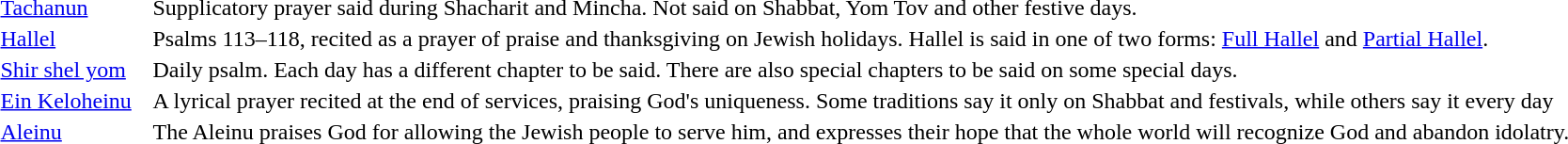<table>
<tr>
<td width="100px"><a href='#'>Tachanun</a></td>
<td style="direction:rtl"></td>
<td>Supplicatory prayer said during Shacharit and Mincha. Not said on Shabbat, Yom Tov and other festive days.</td>
</tr>
<tr>
<td><a href='#'>Hallel</a></td>
<td style="direction:rtl"></td>
<td>Psalms 113–118, recited as a prayer of praise and thanksgiving on Jewish holidays. Hallel is said in one of two forms: <a href='#'>Full Hallel</a> and <a href='#'>Partial Hallel</a>.</td>
</tr>
<tr>
<td width="100px"><a href='#'>Shir shel yom</a></td>
<td style="direction:rtl"></td>
<td>Daily psalm. Each day has a different chapter to be said. There are also special chapters to be said on some special days.</td>
</tr>
<tr>
<td><a href='#'>Ein Keloheinu</a></td>
<td style="direction:rtl"></td>
<td>A lyrical prayer recited at the end of services, praising God's uniqueness. Some traditions say it only on Shabbat and festivals, while others say it every day</td>
</tr>
<tr>
<td width="100px"><a href='#'>Aleinu</a></td>
<td style="direction:rtl"></td>
<td>The Aleinu praises God for allowing the Jewish people to serve him, and expresses their hope that the whole world will recognize God and abandon idolatry.</td>
</tr>
</table>
